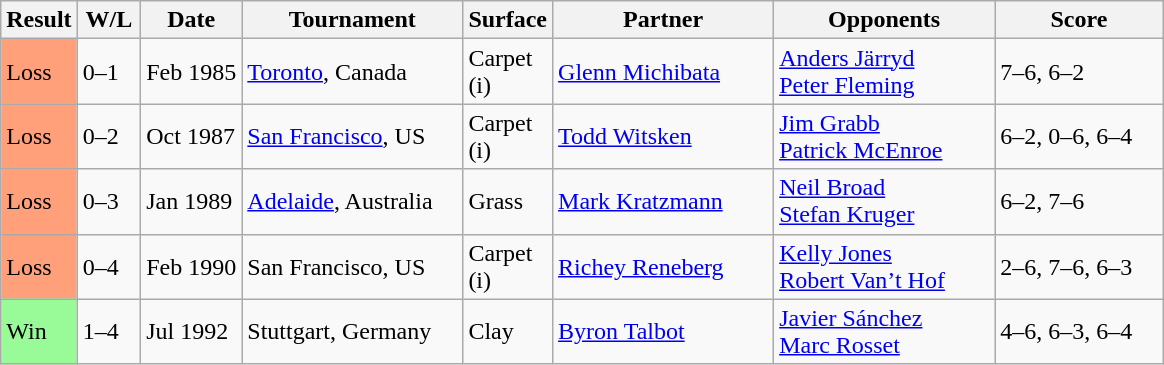<table class="sortable wikitable">
<tr>
<th style="width:30px">Result</th>
<th style="width:35px" class="unsortable">W/L</th>
<th style="width:60px">Date</th>
<th style="width:140px">Tournament</th>
<th style="width:50px">Surface</th>
<th style="width:140px">Partner</th>
<th style="width:140px">Opponents</th>
<th style="width:105px" class="unsortable">Score</th>
</tr>
<tr>
<td style="background:#ffa07a;">Loss</td>
<td>0–1</td>
<td>Feb 1985</td>
<td><a href='#'>Toronto</a>, Canada</td>
<td>Carpet (i)</td>
<td> <a href='#'>Glenn Michibata</a></td>
<td> <a href='#'>Anders Järryd</a><br> <a href='#'>Peter Fleming</a></td>
<td>7–6, 6–2</td>
</tr>
<tr>
<td style="background:#ffa07a;">Loss</td>
<td>0–2</td>
<td>Oct 1987</td>
<td><a href='#'>San Francisco</a>, US</td>
<td>Carpet (i)</td>
<td> <a href='#'>Todd Witsken</a></td>
<td> <a href='#'>Jim Grabb</a><br> <a href='#'>Patrick McEnroe</a></td>
<td>6–2, 0–6, 6–4</td>
</tr>
<tr>
<td style="background:#ffa07a;">Loss</td>
<td>0–3</td>
<td>Jan 1989</td>
<td><a href='#'>Adelaide</a>, Australia</td>
<td>Grass</td>
<td> <a href='#'>Mark Kratzmann</a></td>
<td> <a href='#'>Neil Broad</a> <br>  <a href='#'>Stefan Kruger</a></td>
<td>6–2, 7–6</td>
</tr>
<tr>
<td style="background:#ffa07a;">Loss</td>
<td>0–4</td>
<td>Feb 1990</td>
<td>San Francisco, US</td>
<td>Carpet (i)</td>
<td> <a href='#'>Richey Reneberg</a></td>
<td> <a href='#'>Kelly Jones</a><br> <a href='#'>Robert Van’t Hof</a></td>
<td>2–6, 7–6, 6–3</td>
</tr>
<tr>
<td style="background:#98fb98;">Win</td>
<td>1–4</td>
<td>Jul 1992</td>
<td>Stuttgart, Germany</td>
<td>Clay</td>
<td> <a href='#'>Byron Talbot</a></td>
<td> <a href='#'>Javier Sánchez</a><br> <a href='#'>Marc Rosset</a></td>
<td>4–6, 6–3, 6–4</td>
</tr>
</table>
